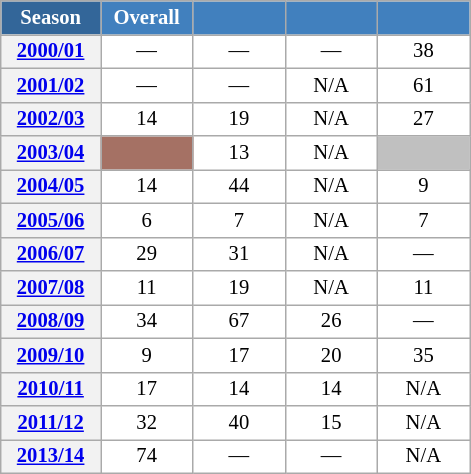<table class="wikitable" style="font-size:86%; text-align:center; border:grey solid 1px; border-collapse:collapse; background:#ffffff;">
<tr>
<th style="background-color:#369; color:white; width:60px;"> Season </th>
<th style="background-color:#4180be; color:white; width:55px;">Overall</th>
<th style="background-color:#4180be; color:white; width:55px;"></th>
<th style="background-color:#4180be; color:white; width:55px;"></th>
<th style="background-color:#4180be; color:white; width:55px;"></th>
</tr>
<tr>
<th scope=row align=center><a href='#'>2000/01</a></th>
<td align=center>—</td>
<td align=center>—</td>
<td align=center>—</td>
<td align=center>38</td>
</tr>
<tr>
<th scope=row align=center><a href='#'>2001/02</a></th>
<td align=center>—</td>
<td align=center>—</td>
<td align=center>N/A</td>
<td align=center>61</td>
</tr>
<tr>
<th scope=row align=center><a href='#'>2002/03</a></th>
<td align=center>14</td>
<td align=center>19</td>
<td align=center>N/A</td>
<td align=center>27</td>
</tr>
<tr>
<th scope=row align=center><a href='#'>2003/04</a></th>
<td align=center bgcolor=#A57164></td>
<td align=center>13</td>
<td align=center>N/A</td>
<td align=center bgcolor=silver></td>
</tr>
<tr>
<th scope=row align=center><a href='#'>2004/05</a></th>
<td align=center>14</td>
<td align=center>44</td>
<td align=center>N/A</td>
<td align=center>9</td>
</tr>
<tr>
<th scope=row align=center><a href='#'>2005/06</a></th>
<td align=center>6</td>
<td align=center>7</td>
<td align=center>N/A</td>
<td align=center>7</td>
</tr>
<tr>
<th scope=row align=center><a href='#'>2006/07</a></th>
<td align=center>29</td>
<td align=center>31</td>
<td align=center>N/A</td>
<td align=center>—</td>
</tr>
<tr>
<th scope=row align=center><a href='#'>2007/08</a></th>
<td align=center>11</td>
<td align=center>19</td>
<td align=center>N/A</td>
<td align=center>11</td>
</tr>
<tr>
<th scope=row align=center><a href='#'>2008/09</a></th>
<td align=center>34</td>
<td align=center>67</td>
<td align=center>26</td>
<td align=center>—</td>
</tr>
<tr>
<th scope=row align=center><a href='#'>2009/10</a></th>
<td align=center>9</td>
<td align=center>17</td>
<td align=center>20</td>
<td align=center>35</td>
</tr>
<tr>
<th scope=row align=center><a href='#'>2010/11</a></th>
<td align=center>17</td>
<td align=center>14</td>
<td align=center>14</td>
<td align=center>N/A</td>
</tr>
<tr>
<th scope=row align=center><a href='#'>2011/12</a></th>
<td align=center>32</td>
<td align=center>40</td>
<td align=center>15</td>
<td align=center>N/A</td>
</tr>
<tr>
<th scope=row align=center><a href='#'>2013/14</a></th>
<td align=center>74</td>
<td align=center>—</td>
<td align=center>—</td>
<td align=center>N/A</td>
</tr>
</table>
